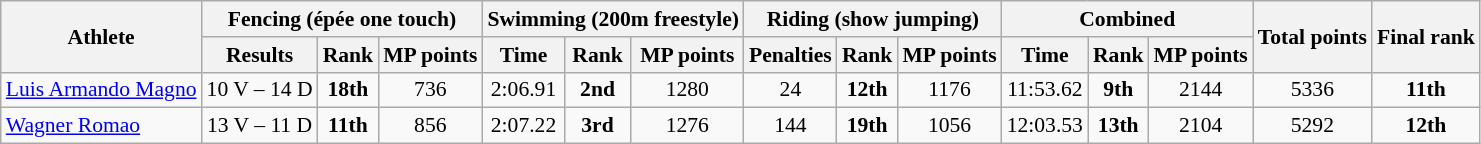<table class="wikitable" style="font-size:90%">
<tr>
<th rowspan=2>Athlete</th>
<th colspan=3>Fencing (épée one touch)</th>
<th colspan=3>Swimming (200m freestyle)</th>
<th colspan=3>Riding (show jumping)</th>
<th colspan=3>Combined</th>
<th rowspan=2>Total points</th>
<th rowspan=2>Final rank</th>
</tr>
<tr>
<th>Results</th>
<th>Rank</th>
<th>MP points</th>
<th>Time</th>
<th>Rank</th>
<th>MP points</th>
<th>Penalties</th>
<th>Rank</th>
<th>MP points</th>
<th>Time</th>
<th>Rank</th>
<th>MP points</th>
</tr>
<tr>
<td><a href='#'>Luis Armando Magno</a></td>
<td align=center>10 V – 14 D</td>
<td align=center><strong>18th</strong></td>
<td align=center>736</td>
<td align=center>2:06.91</td>
<td align=center><strong>2nd</strong></td>
<td align=center>1280</td>
<td align=center>24</td>
<td align=center><strong>12th</strong></td>
<td align=center>1176</td>
<td align=center>11:53.62</td>
<td align=center><strong>9th</strong></td>
<td align=center>2144</td>
<td align=center>5336</td>
<td align=center><strong>11th</strong></td>
</tr>
<tr>
<td><a href='#'>Wagner Romao</a></td>
<td align=center>13 V – 11 D</td>
<td align=center><strong>11th</strong></td>
<td align=center>856</td>
<td align=center>2:07.22</td>
<td align=center><strong>3rd</strong></td>
<td align=center>1276</td>
<td align=center>144</td>
<td align=center><strong>19th</strong></td>
<td align=center>1056</td>
<td align=center>12:03.53</td>
<td align=center><strong>13th</strong></td>
<td align=center>2104</td>
<td align=center>5292</td>
<td align=center><strong>12th</strong></td>
</tr>
</table>
